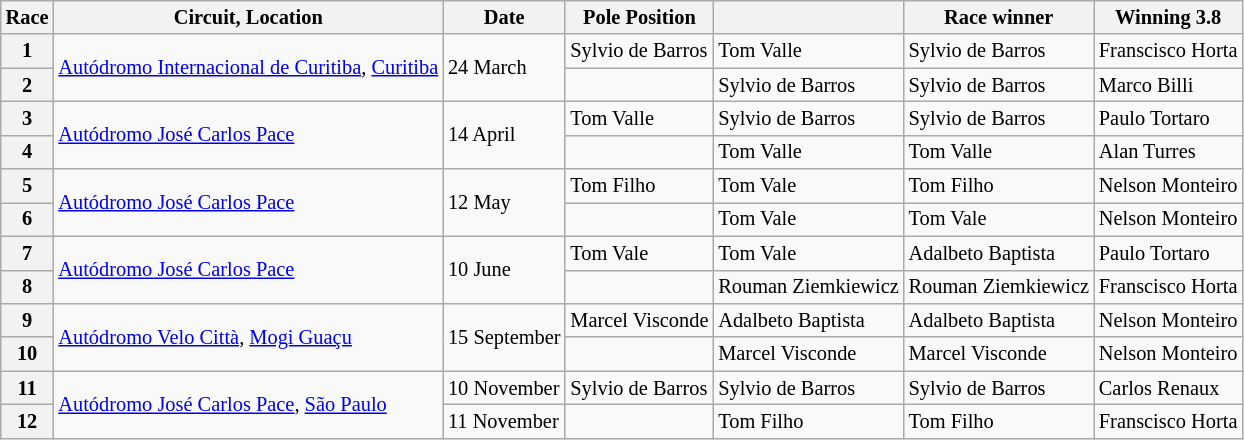<table class="wikitable" style="font-size: 85%;">
<tr>
<th>Race</th>
<th>Circuit, Location</th>
<th>Date</th>
<th>Pole Position</th>
<th></th>
<th>Race winner</th>
<th>Winning 3.8</th>
</tr>
<tr>
<th>1</th>
<td rowspan=2> <a href='#'>Autódromo Internacional de Curitiba</a>, <a href='#'>Curitiba</a></td>
<td rowspan=2>24 March</td>
<td> Sylvio de Barros</td>
<td> Tom Valle</td>
<td> Sylvio de Barros</td>
<td> Franscisco Horta</td>
</tr>
<tr>
<th>2</th>
<td></td>
<td> Sylvio de Barros</td>
<td> Sylvio de Barros</td>
<td> Marco Billi</td>
</tr>
<tr>
<th>3</th>
<td rowspan=2> <a href='#'>Autódromo José Carlos Pace</a></td>
<td rowspan=2>14 April</td>
<td> Tom Valle</td>
<td> Sylvio de Barros</td>
<td> Sylvio de Barros</td>
<td> Paulo Tortaro</td>
</tr>
<tr>
<th>4</th>
<td></td>
<td> Tom Valle</td>
<td> Tom Valle</td>
<td> Alan Turres</td>
</tr>
<tr>
<th>5</th>
<td rowspan=2> <a href='#'>Autódromo José Carlos Pace</a></td>
<td rowspan=2>12 May</td>
<td> Tom Filho</td>
<td> Tom Vale</td>
<td> Tom Filho</td>
<td> Nelson Monteiro</td>
</tr>
<tr>
<th>6</th>
<td></td>
<td> Tom Vale</td>
<td> Tom Vale</td>
<td> Nelson Monteiro</td>
</tr>
<tr>
<th>7</th>
<td rowspan=2> <a href='#'>Autódromo José Carlos Pace</a></td>
<td rowspan=2>10 June</td>
<td> Tom Vale</td>
<td> Tom Vale</td>
<td> Adalbeto Baptista</td>
<td> Paulo Tortaro</td>
</tr>
<tr>
<th>8</th>
<td></td>
<td> Rouman Ziemkiewicz</td>
<td> Rouman Ziemkiewicz</td>
<td> Franscisco Horta</td>
</tr>
<tr>
<th>9</th>
<td rowspan=2> <a href='#'>Autódromo Velo Città</a>, <a href='#'>Mogi Guaçu</a></td>
<td rowspan=2>15 September</td>
<td> Marcel Visconde</td>
<td> Adalbeto Baptista</td>
<td> Adalbeto Baptista</td>
<td> Nelson Monteiro</td>
</tr>
<tr>
<th>10</th>
<td></td>
<td> Marcel Visconde</td>
<td> Marcel Visconde</td>
<td> Nelson Monteiro</td>
</tr>
<tr>
<th>11</th>
<td rowspan=2> <a href='#'>Autódromo José Carlos Pace</a>, <a href='#'>São Paulo</a></td>
<td>10 November</td>
<td> Sylvio de Barros</td>
<td> Sylvio de Barros</td>
<td> Sylvio de Barros</td>
<td> Carlos Renaux</td>
</tr>
<tr>
<th>12</th>
<td>11 November</td>
<td></td>
<td> Tom Filho</td>
<td> Tom Filho</td>
<td> Franscisco Horta</td>
</tr>
</table>
